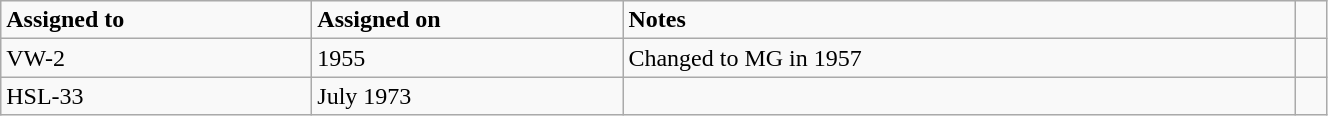<table class="wikitable" style="width: 70%;">
<tr>
<td style="width: 200px;"><strong>Assigned to</strong></td>
<td style="width: 200px;"><strong>Assigned on</strong></td>
<td><strong>Notes</strong></td>
</tr>
<tr>
<td>VW-2</td>
<td>1955</td>
<td>Changed to MG in 1957</td>
<td></td>
</tr>
<tr>
<td>HSL-33</td>
<td>July 1973</td>
<td></td>
</tr>
</table>
